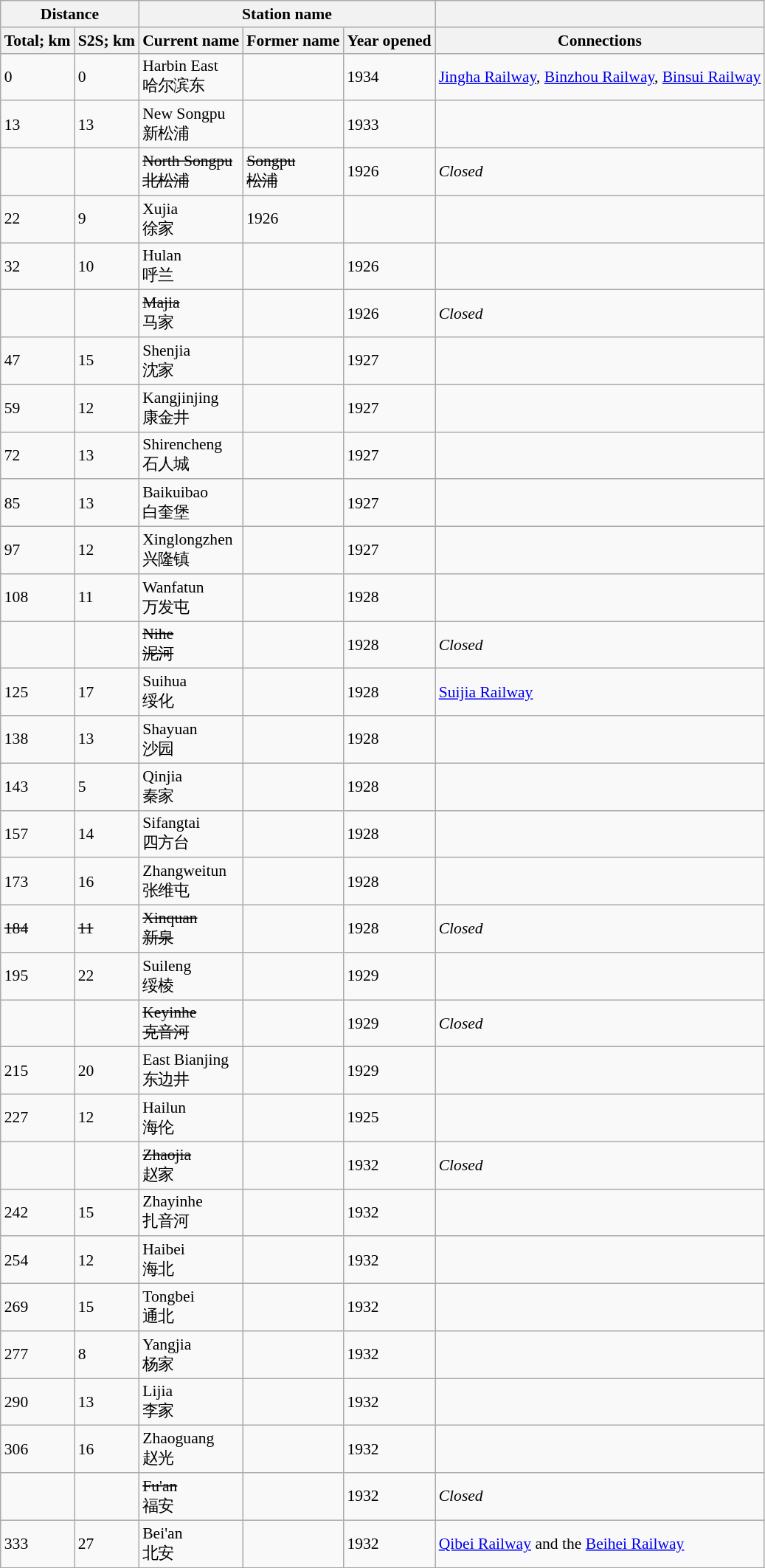<table class="wikitable" style="font-size:90%;">
<tr>
<th colspan="2">Distance</th>
<th colspan="3">Station name</th>
<th colspan="2"></th>
</tr>
<tr>
<th>Total; km</th>
<th>S2S; km</th>
<th>Current name</th>
<th>Former name</th>
<th>Year opened</th>
<th>Connections</th>
</tr>
<tr>
<td>0</td>
<td>0</td>
<td>Harbin East<br>哈尔滨东</td>
<td></td>
<td>1934</td>
<td><a href='#'>Jingha Railway</a>, <a href='#'>Binzhou Railway</a>, <a href='#'>Binsui Railway</a></td>
</tr>
<tr>
<td>13</td>
<td>13</td>
<td>New Songpu<br>新松浦</td>
<td></td>
<td>1933</td>
<td></td>
</tr>
<tr>
<td></td>
<td></td>
<td><del>North Songpu</del><br><del>北松浦</del></td>
<td><del>Songpu</del><br><del>松浦</del></td>
<td>1926</td>
<td><em>Closed</em></td>
</tr>
<tr>
<td>22</td>
<td>9</td>
<td>Xujia<br>徐家</td>
<td>1926</td>
<td></td>
</tr>
<tr>
<td>32</td>
<td>10</td>
<td>Hulan<br>呼兰</td>
<td></td>
<td>1926</td>
<td></td>
</tr>
<tr>
<td></td>
<td></td>
<td><del>Majia</del><br>马家</td>
<td></td>
<td>1926</td>
<td><em>Closed</em></td>
</tr>
<tr>
<td>47</td>
<td>15</td>
<td>Shenjia<br>沈家</td>
<td></td>
<td>1927</td>
<td></td>
</tr>
<tr>
<td>59</td>
<td>12</td>
<td>Kangjinjing<br>康金井</td>
<td></td>
<td>1927</td>
<td></td>
</tr>
<tr>
<td>72</td>
<td>13</td>
<td>Shirencheng<br>石人城</td>
<td></td>
<td>1927</td>
<td></td>
</tr>
<tr>
<td>85</td>
<td>13</td>
<td>Baikuibao<br>白奎堡</td>
<td></td>
<td>1927</td>
<td></td>
</tr>
<tr>
<td>97</td>
<td>12</td>
<td>Xinglongzhen<br>兴隆镇</td>
<td></td>
<td>1927</td>
<td></td>
</tr>
<tr>
<td>108</td>
<td>11</td>
<td>Wanfatun<br>万发屯</td>
<td></td>
<td>1928</td>
<td></td>
</tr>
<tr>
<td></td>
<td></td>
<td><del>Nihe</del><br><del>泥河</del></td>
<td></td>
<td>1928</td>
<td><em>Closed</em></td>
</tr>
<tr>
<td>125</td>
<td>17</td>
<td>Suihua<br>绥化</td>
<td></td>
<td>1928</td>
<td><a href='#'>Suijia Railway</a></td>
</tr>
<tr>
<td>138</td>
<td>13</td>
<td>Shayuan<br>沙园</td>
<td></td>
<td>1928</td>
<td></td>
</tr>
<tr>
<td>143</td>
<td>5</td>
<td>Qinjia<br>秦家</td>
<td></td>
<td>1928</td>
<td></td>
</tr>
<tr>
<td>157</td>
<td>14</td>
<td>Sifangtai<br>四方台</td>
<td></td>
<td>1928</td>
<td></td>
</tr>
<tr>
<td>173</td>
<td>16</td>
<td>Zhangweitun<br>张维屯</td>
<td></td>
<td>1928</td>
<td></td>
</tr>
<tr>
<td><del>184</del></td>
<td><del>11</del></td>
<td><del>Xinquan</del><br><del>新泉</del></td>
<td></td>
<td>1928</td>
<td><em>Closed</em></td>
</tr>
<tr>
<td>195</td>
<td>22</td>
<td>Suileng<br>绥棱</td>
<td></td>
<td>1929</td>
<td></td>
</tr>
<tr>
<td></td>
<td></td>
<td><del>Keyinhe</del><br><del>克音河</del></td>
<td></td>
<td>1929</td>
<td><em>Closed</em></td>
</tr>
<tr>
<td>215</td>
<td>20</td>
<td>East Bianjing<br>东边井</td>
<td></td>
<td>1929</td>
<td></td>
</tr>
<tr>
<td>227</td>
<td>12</td>
<td>Hailun<br>海伦</td>
<td></td>
<td>1925</td>
<td></td>
</tr>
<tr>
<td></td>
<td></td>
<td><del>Zhaojia</del><br>赵家</td>
<td></td>
<td>1932</td>
<td><em>Closed</em></td>
</tr>
<tr>
<td>242</td>
<td>15</td>
<td>Zhayinhe<br>扎音河</td>
<td></td>
<td>1932</td>
<td></td>
</tr>
<tr>
<td>254</td>
<td>12</td>
<td>Haibei<br>海北</td>
<td></td>
<td>1932</td>
<td></td>
</tr>
<tr>
<td>269</td>
<td>15</td>
<td>Tongbei<br>通北</td>
<td></td>
<td>1932</td>
<td></td>
</tr>
<tr>
<td>277</td>
<td>8</td>
<td>Yangjia<br>杨家</td>
<td></td>
<td>1932</td>
<td></td>
</tr>
<tr>
<td>290</td>
<td>13</td>
<td>Lijia<br>李家</td>
<td></td>
<td>1932</td>
<td></td>
</tr>
<tr>
<td>306</td>
<td>16</td>
<td>Zhaoguang<br>赵光</td>
<td></td>
<td>1932</td>
<td></td>
</tr>
<tr>
<td></td>
<td></td>
<td><del>Fu'an</del><br>福安</td>
<td></td>
<td>1932</td>
<td><em>Closed</em></td>
</tr>
<tr>
<td>333</td>
<td>27</td>
<td>Bei'an<br>北安</td>
<td></td>
<td>1932</td>
<td><a href='#'>Qibei Railway</a> and the <a href='#'>Beihei Railway</a></td>
</tr>
</table>
